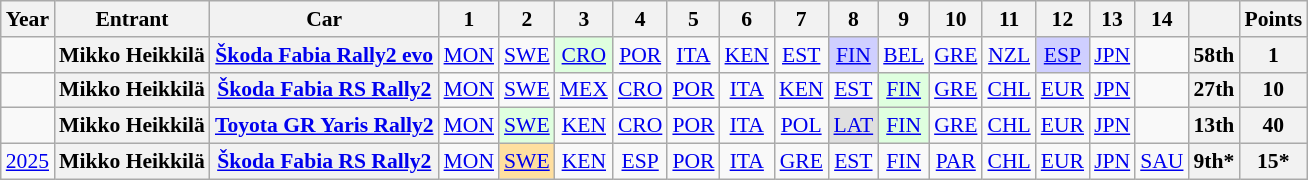<table class="wikitable" style="text-align:center; font-size:90%;">
<tr>
<th>Year</th>
<th>Entrant</th>
<th>Car</th>
<th>1</th>
<th>2</th>
<th>3</th>
<th>4</th>
<th>5</th>
<th>6</th>
<th>7</th>
<th>8</th>
<th>9</th>
<th>10</th>
<th>11</th>
<th>12</th>
<th>13</th>
<th>14</th>
<th></th>
<th>Points</th>
</tr>
<tr>
<td></td>
<th>Mikko Heikkilä</th>
<th><a href='#'>Škoda Fabia Rally2 evo</a></th>
<td><a href='#'>MON</a></td>
<td><a href='#'>SWE</a></td>
<td style="background:#DFFFDF;"><a href='#'>CRO</a><br></td>
<td><a href='#'>POR</a></td>
<td><a href='#'>ITA</a></td>
<td><a href='#'>KEN</a></td>
<td><a href='#'>EST</a></td>
<td style="background:#CFCFFF;"><a href='#'>FIN</a><br></td>
<td><a href='#'>BEL</a></td>
<td><a href='#'>GRE</a></td>
<td><a href='#'>NZL</a></td>
<td style="background:#CFCFFF;"><a href='#'>ESP</a><br></td>
<td><a href='#'>JPN</a></td>
<td></td>
<th>58th</th>
<th>1</th>
</tr>
<tr>
<td></td>
<th>Mikko Heikkilä</th>
<th><a href='#'>Škoda Fabia RS Rally2</a></th>
<td><a href='#'>MON</a></td>
<td><a href='#'>SWE</a></td>
<td><a href='#'>MEX</a></td>
<td><a href='#'>CRO</a></td>
<td><a href='#'>POR</a></td>
<td><a href='#'>ITA</a></td>
<td><a href='#'>KEN</a></td>
<td><a href='#'>EST</a></td>
<td style="background:#DFFFDF;"><a href='#'>FIN</a><br></td>
<td><a href='#'>GRE</a></td>
<td><a href='#'>CHL</a></td>
<td><a href='#'>EUR</a></td>
<td><a href='#'>JPN</a></td>
<td></td>
<th>27th</th>
<th>10</th>
</tr>
<tr>
<td></td>
<th>Mikko Heikkilä</th>
<th><a href='#'>Toyota GR Yaris Rally2</a></th>
<td><a href='#'>MON</a></td>
<td style="background:#DFFFDF;"><a href='#'>SWE</a><br></td>
<td><a href='#'>KEN</a></td>
<td><a href='#'>CRO</a></td>
<td><a href='#'>POR</a></td>
<td><a href='#'>ITA</a></td>
<td><a href='#'>POL</a></td>
<td style="background:#DFDFDF;"><a href='#'>LAT</a><br></td>
<td style="background:#DFFFDF;"><a href='#'>FIN</a><br></td>
<td><a href='#'>GRE</a></td>
<td><a href='#'>CHL</a></td>
<td><a href='#'>EUR</a></td>
<td><a href='#'>JPN</a></td>
<td></td>
<th>13th</th>
<th>40</th>
</tr>
<tr>
<td><a href='#'>2025</a></td>
<th>Mikko Heikkilä</th>
<th><a href='#'>Škoda Fabia RS Rally2</a></th>
<td><a href='#'>MON</a></td>
<td style="background:#FFDF9F;"><a href='#'>SWE</a><br></td>
<td><a href='#'>KEN</a></td>
<td><a href='#'>ESP</a></td>
<td><a href='#'>POR</a></td>
<td><a href='#'>ITA</a></td>
<td><a href='#'>GRE</a></td>
<td><a href='#'>EST</a></td>
<td><a href='#'>FIN</a></td>
<td><a href='#'>PAR</a></td>
<td><a href='#'>CHL</a></td>
<td><a href='#'>EUR</a></td>
<td><a href='#'>JPN</a></td>
<td><a href='#'>SAU</a></td>
<th>9th*</th>
<th>15*</th>
</tr>
</table>
